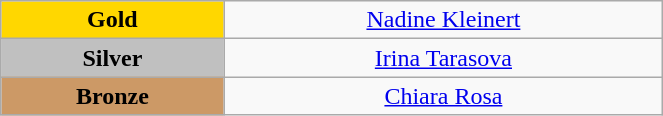<table class="wikitable" style=" text-align:center; " width="35%">
<tr>
<td bgcolor="gold"><strong>Gold</strong></td>
<td><a href='#'>Nadine Kleinert</a><br>  <small><em></em></small></td>
</tr>
<tr>
<td bgcolor="silver"><strong>Silver</strong></td>
<td><a href='#'>Irina Tarasova</a><br>  <small><em></em></small></td>
</tr>
<tr>
<td bgcolor="CC9966"><strong>Bronze</strong></td>
<td><a href='#'>Chiara Rosa</a><br>  <small><em></em></small></td>
</tr>
</table>
